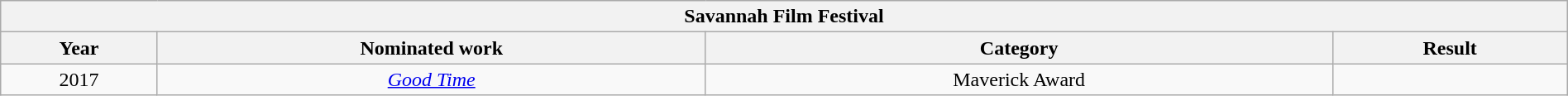<table width="100%" class="wikitable">
<tr>
<th colspan="4" align="center"><strong>Savannah Film Festival</strong></th>
</tr>
<tr>
<th width="10%">Year</th>
<th width="35%">Nominated work</th>
<th width="40%">Category</th>
<th width="15%">Result</th>
</tr>
<tr>
<td rowspan=2 style="text-align:center;">2017</td>
<td rowspan=2 style="text-align:center;"><em><a href='#'>Good Time</a></em></td>
<td rowspan=2 style="text-align:center;">Maverick Award</td>
<td></td>
</tr>
</table>
